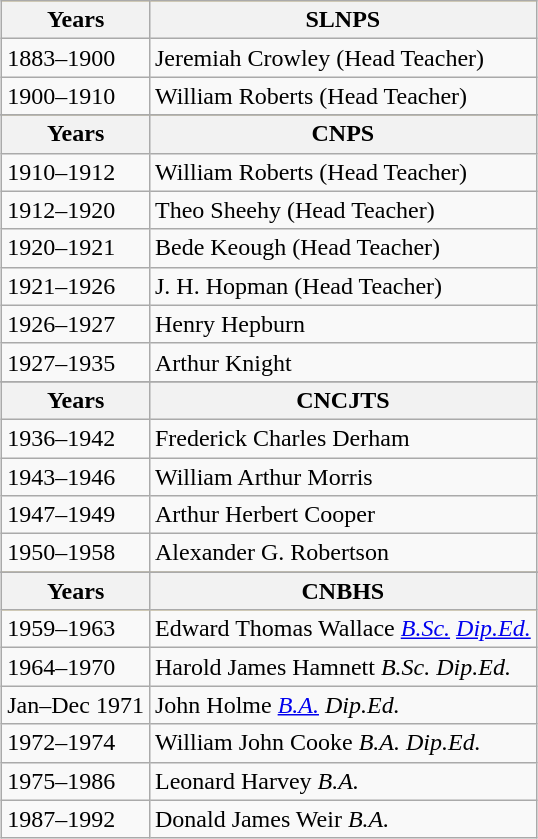<table class="wikitable" style="margin:1em auto;">
<tr style="background:#fc3;">
<th>Years</th>
<th>SLNPS</th>
</tr>
<tr>
<td>1883–1900</td>
<td>Jeremiah Crowley (Head Teacher)</td>
</tr>
<tr>
<td>1900–1910</td>
<td>William Roberts (Head Teacher)</td>
</tr>
<tr>
</tr>
<tr style="background:#fc3;">
<th>Years</th>
<th>CNPS</th>
</tr>
<tr>
<td>1910–1912</td>
<td>William Roberts (Head Teacher)</td>
</tr>
<tr>
<td>1912–1920</td>
<td>Theo Sheehy (Head Teacher)</td>
</tr>
<tr>
<td>1920–1921</td>
<td>Bede Keough (Head Teacher)</td>
</tr>
<tr>
<td>1921–1926</td>
<td>J. H. Hopman (Head Teacher)</td>
</tr>
<tr>
<td>1926–1927</td>
<td>Henry Hepburn</td>
</tr>
<tr>
<td>1927–1935</td>
<td>Arthur Knight</td>
</tr>
<tr>
</tr>
<tr style="background:#fc3;">
<th>Years</th>
<th>CNCJTS</th>
</tr>
<tr>
<td>1936–1942</td>
<td>Frederick Charles Derham</td>
</tr>
<tr>
<td>1943–1946</td>
<td>William Arthur Morris</td>
</tr>
<tr>
<td>1947–1949</td>
<td>Arthur Herbert Cooper</td>
</tr>
<tr>
<td>1950–1958</td>
<td>Alexander G. Robertson</td>
</tr>
<tr>
</tr>
<tr style="background:#fc3;">
<th>Years</th>
<th>CNBHS</th>
</tr>
<tr>
<td>1959–1963</td>
<td>Edward Thomas Wallace <em><a href='#'>B.Sc.</a> <a href='#'>Dip.Ed.</a></em></td>
</tr>
<tr>
<td>1964–1970</td>
<td>Harold James Hamnett <em>B.Sc. Dip.Ed.</em></td>
</tr>
<tr>
<td>Jan–Dec 1971</td>
<td>John Holme <em><a href='#'>B.A.</a> Dip.Ed.</em></td>
</tr>
<tr>
<td>1972–1974</td>
<td>William John Cooke <em>B.A. Dip.Ed.</em></td>
</tr>
<tr>
<td>1975–1986</td>
<td>Leonard Harvey <em>B.A.</em></td>
</tr>
<tr>
<td>1987–1992</td>
<td>Donald James Weir <em>B.A.</em></td>
</tr>
</table>
